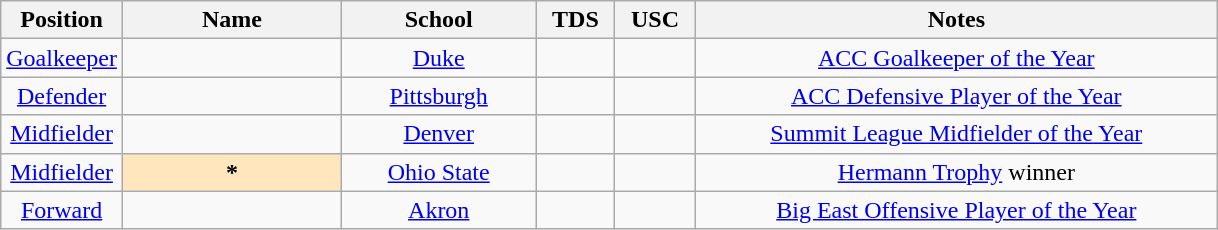<table class="wikitable sortable plainrowheaders" style="text-align:center">
<tr>
<th scope="col" style="width:10%;">Position</th>
<th scope="col" style="width:18%;">Name</th>
<th scope="col" style="width:16%;">School</th>
<th scope="col">TDS</th>
<th scope="col">USC</th>
<th scope="col" class="unsortable">Notes</th>
</tr>
<tr>
<td><a href='#'>Goalkeeper</a></td>
<td scope="row" style="text-align:center;"></td>
<td><a href='#'>Duke</a></td>
<td></td>
<td></td>
<td><a href='#'>ACC Goalkeeper of the Year</a></td>
</tr>
<tr>
<td><a href='#'>Defender</a></td>
<td scope="row" style="text-align:center;"></td>
<td><a href='#'>Pittsburgh</a></td>
<td></td>
<td></td>
<td><a href='#'>ACC Defensive Player of the Year</a></td>
</tr>
<tr>
<td><a href='#'>Midfielder</a></td>
<td scope="row" style="text-align:center;"></td>
<td><a href='#'>Denver</a></td>
<td></td>
<td></td>
<td><a href='#'>Summit League Midfielder of the Year</a></td>
</tr>
<tr>
<td><a href='#'>Midfielder</a></td>
<th scope="row" style="text-align:center; background:#ffe6bd">*</th>
<td><a href='#'>Ohio State</a></td>
<td></td>
<td></td>
<td><a href='#'>Hermann Trophy</a> winner</td>
</tr>
<tr>
<td><a href='#'>Forward</a></td>
<td scope="row" style="text-align:center"></td>
<td><a href='#'>Akron</a></td>
<td></td>
<td></td>
<td><a href='#'>Big East Offensive Player of the Year</a></td>
</tr>
</table>
